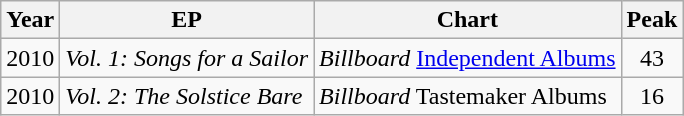<table class="wikitable sortable">
<tr>
<th>Year</th>
<th>EP</th>
<th>Chart</th>
<th>Peak</th>
</tr>
<tr>
<td>2010</td>
<td><em>Vol. 1: Songs for a Sailor</em></td>
<td><em>Billboard</em> <a href='#'>Independent Albums</a></td>
<td style="text-align:center;">43</td>
</tr>
<tr>
<td>2010</td>
<td><em>Vol. 2: The Solstice Bare</em></td>
<td><em>Billboard</em> Tastemaker Albums</td>
<td style="text-align:center;">16</td>
</tr>
</table>
